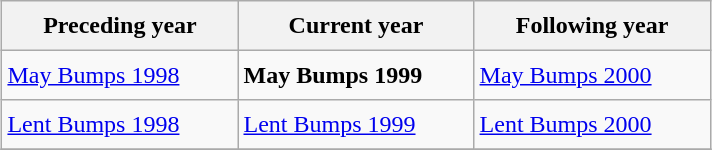<table class="wikitable" style="margin: 1em auto; height:100px" align="center">
<tr>
<th width=150>Preceding year</th>
<th width=150>Current year</th>
<th width=150>Following year</th>
</tr>
<tr>
<td><a href='#'>May Bumps 1998</a></td>
<td><strong>May Bumps 1999</strong></td>
<td><a href='#'>May Bumps 2000</a></td>
</tr>
<tr>
<td><a href='#'>Lent Bumps 1998</a></td>
<td><a href='#'>Lent Bumps 1999</a></td>
<td><a href='#'>Lent Bumps 2000</a></td>
</tr>
<tr>
</tr>
</table>
